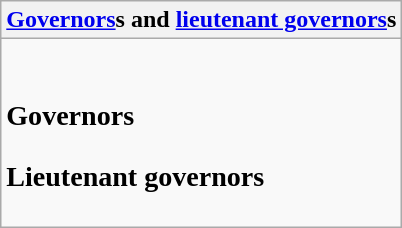<table class="wikitable collapsible collapsed">
<tr>
<th><a href='#'>Governors</a>s and <a href='#'>lieutenant governors</a>s</th>
</tr>
<tr>
<td><br><h3>Governors</h3><h3>Lieutenant governors</h3></td>
</tr>
</table>
